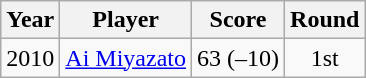<table class="wikitable">
<tr>
<th>Year</th>
<th>Player</th>
<th>Score</th>
<th>Round</th>
</tr>
<tr>
<td>2010</td>
<td><a href='#'>Ai Miyazato</a></td>
<td>63 (–10)</td>
<td align=center>1st</td>
</tr>
</table>
